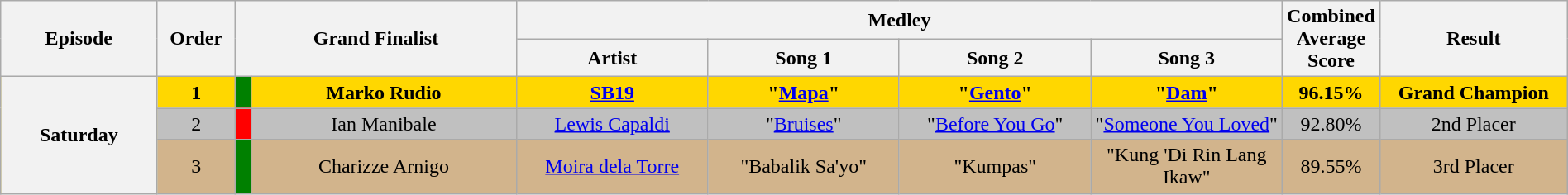<table class="wikitable" style="text-align:center; width:100%; font-size:100%">
<tr>
<th rowspan="2" width="10%">Episode</th>
<th rowspan="2" width="5%">Order</th>
<th colspan="2" rowspan="2" width="18%">Grand Finalist</th>
<th colspan="4" width="49%">Medley</th>
<th rowspan="2">Combined Average Score</th>
<th rowspan="2" width="12%">Result</th>
</tr>
<tr>
<th width="12.25%">Artist</th>
<th width="12.25%">Song 1</th>
<th width="12.25%">Song 2</th>
<th width="12.25%">Song 3</th>
</tr>
<tr style="background:gold;">
<th rowspan="3">Saturday<br></th>
<td><strong>1</strong></td>
<td width="01%" style="background:green;"></td>
<td><strong>Marko Rudio</strong></td>
<td><strong><a href='#'>SB19</a></strong></td>
<td><strong>"<a href='#'>Mapa</a>"</strong></td>
<td><strong>"<a href='#'>Gento</a>"</strong></td>
<td><strong>"<a href='#'>Dam</a>"</strong></td>
<td><strong>96.15%</strong></td>
<td><strong>Grand Champion</strong></td>
</tr>
<tr style="background:silver;">
<td>2</td>
<td width="01%" style="background:red;"></td>
<td>Ian Manibale</td>
<td><a href='#'>Lewis Capaldi</a></td>
<td>"<a href='#'>Bruises</a>"</td>
<td>"<a href='#'>Before You Go</a>"</td>
<td>"<a href='#'>Someone You Loved</a>"</td>
<td>92.80%</td>
<td>2nd Placer</td>
</tr>
<tr style="background:tan;">
<td>3</td>
<td width="01%" style="background:green;"></td>
<td>Charizze Arnigo</td>
<td><a href='#'>Moira dela Torre</a></td>
<td>"Babalik Sa'yo"</td>
<td>"Kumpas"</td>
<td>"Kung 'Di Rin Lang Ikaw"</td>
<td>89.55%</td>
<td>3rd Placer</td>
</tr>
</table>
